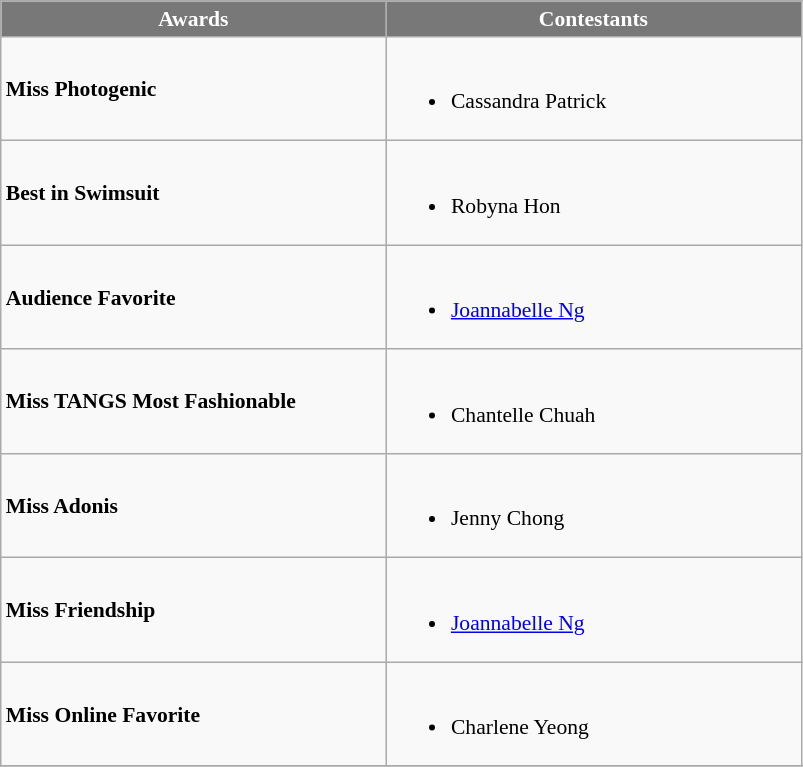<table class="wikitable sortable" style="font-size: 90%;">
<tr>
<th width="250" style="background-color:#787878;color:#FFFFFF;">Awards</th>
<th width="270" style="background-color:#787878;color:#FFFFFF;">Contestants</th>
</tr>
<tr>
<td><strong>Miss Photogenic</strong></td>
<td><br><ul><li>Cassandra Patrick</li></ul></td>
</tr>
<tr>
<td><strong>Best in Swimsuit</strong></td>
<td><br><ul><li>Robyna Hon</li></ul></td>
</tr>
<tr>
<td><strong>Audience Favorite</strong></td>
<td><br><ul><li><a href='#'>Joannabelle Ng</a></li></ul></td>
</tr>
<tr>
<td><strong>Miss TANGS Most Fashionable </strong></td>
<td><br><ul><li>Chantelle Chuah</li></ul></td>
</tr>
<tr>
<td><strong>Miss Adonis</strong></td>
<td><br><ul><li>Jenny Chong</li></ul></td>
</tr>
<tr>
<td><strong>Miss Friendship</strong></td>
<td><br><ul><li><a href='#'>Joannabelle Ng</a></li></ul></td>
</tr>
<tr>
<td><strong>Miss Online Favorite</strong></td>
<td><br><ul><li>Charlene Yeong</li></ul></td>
</tr>
<tr>
</tr>
</table>
